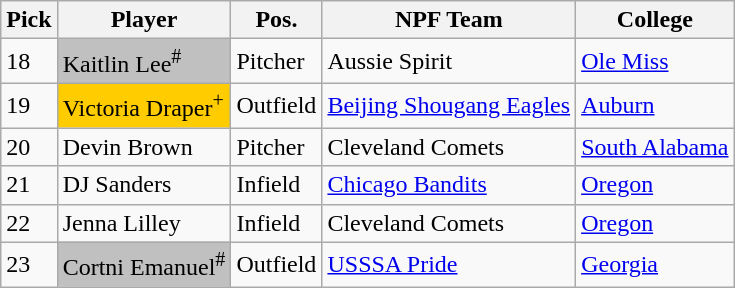<table class="wikitable">
<tr>
<th>Pick</th>
<th>Player</th>
<th>Pos.</th>
<th>NPF Team</th>
<th>College</th>
</tr>
<tr>
<td>18</td>
<td style="background:#C0C0C0;">Kaitlin Lee<sup>#</sup></td>
<td>Pitcher</td>
<td>Aussie Spirit</td>
<td><a href='#'>Ole Miss</a></td>
</tr>
<tr>
<td>19</td>
<td style="background:#FFCC00;">Victoria Draper<sup>+</sup></td>
<td>Outfield</td>
<td><a href='#'>Beijing Shougang Eagles</a></td>
<td><a href='#'>Auburn</a></td>
</tr>
<tr>
<td>20</td>
<td>Devin Brown</td>
<td>Pitcher</td>
<td>Cleveland Comets</td>
<td><a href='#'>South Alabama</a></td>
</tr>
<tr>
<td>21</td>
<td>DJ Sanders</td>
<td>Infield</td>
<td><a href='#'>Chicago Bandits</a></td>
<td><a href='#'>Oregon</a></td>
</tr>
<tr>
<td>22</td>
<td>Jenna Lilley</td>
<td>Infield</td>
<td>Cleveland Comets</td>
<td><a href='#'>Oregon</a></td>
</tr>
<tr>
<td>23</td>
<td style="background:#C0C0C0;">Cortni Emanuel<sup>#</sup></td>
<td>Outfield</td>
<td><a href='#'>USSSA Pride</a></td>
<td><a href='#'>Georgia</a></td>
</tr>
</table>
